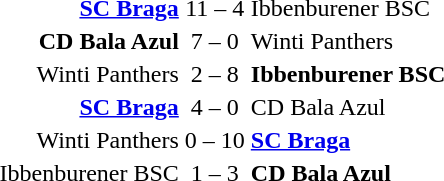<table>
<tr>
<th width=auto></th>
<td></td>
</tr>
<tr>
<td align=right><strong><a href='#'>SC Braga</a></strong> </td>
<td align=center>11 – 4</td>
<td align=left> Ibbenburener BSC</td>
</tr>
<tr>
<td align=right><strong>CD Bala Azul</strong> </td>
<td align=center>7 – 0</td>
<td align=left> Winti Panthers</td>
</tr>
<tr>
<td align=right>Winti Panthers </td>
<td align=center>2 – 8</td>
<td align=left> <strong>Ibbenburener BSC</strong></td>
</tr>
<tr>
<td align=right><strong><a href='#'>SC Braga</a></strong> </td>
<td align=center>4 – 0</td>
<td align=left> CD Bala Azul</td>
</tr>
<tr>
<td align=right>Winti Panthers </td>
<td align=center>0 – 10</td>
<td align=left> <strong><a href='#'>SC Braga</a></strong></td>
</tr>
<tr>
<td align=right>Ibbenburener BSC </td>
<td align=center>1 – 3</td>
<td align=left> <strong>CD Bala Azul</strong></td>
</tr>
</table>
